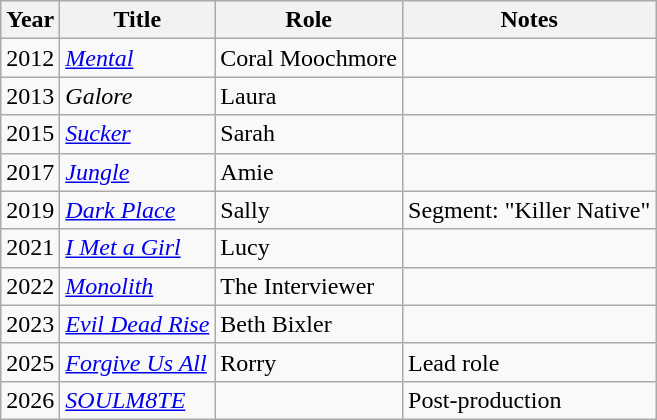<table class="wikitable sortable">
<tr>
<th>Year</th>
<th>Title</th>
<th>Role</th>
<th class="unsortable">Notes</th>
</tr>
<tr>
<td>2012</td>
<td><em><a href='#'>Mental</a></em></td>
<td>Coral Moochmore</td>
<td></td>
</tr>
<tr>
<td>2013</td>
<td><em>Galore</em></td>
<td>Laura</td>
<td></td>
</tr>
<tr>
<td>2015</td>
<td><em><a href='#'>Sucker</a></em></td>
<td>Sarah</td>
<td></td>
</tr>
<tr>
<td>2017</td>
<td><em><a href='#'>Jungle</a></em></td>
<td>Amie</td>
<td></td>
</tr>
<tr>
<td>2019</td>
<td><em><a href='#'>Dark Place</a></em></td>
<td>Sally</td>
<td>Segment: "Killer Native"</td>
</tr>
<tr>
<td>2021</td>
<td><em><a href='#'>I Met a Girl</a></em></td>
<td>Lucy</td>
<td></td>
</tr>
<tr>
<td>2022</td>
<td><em><a href='#'>Monolith</a></em></td>
<td>The Interviewer</td>
<td></td>
</tr>
<tr>
<td>2023</td>
<td><em><a href='#'>Evil Dead Rise</a></em></td>
<td>Beth Bixler</td>
<td></td>
</tr>
<tr>
<td>2025</td>
<td><em><a href='#'>Forgive Us All</a></em></td>
<td>Rorry</td>
<td>Lead role</td>
</tr>
<tr>
<td>2026</td>
<td><em><a href='#'>SOULM8TE</a></em></td>
<td></td>
<td>Post-production</td>
</tr>
</table>
